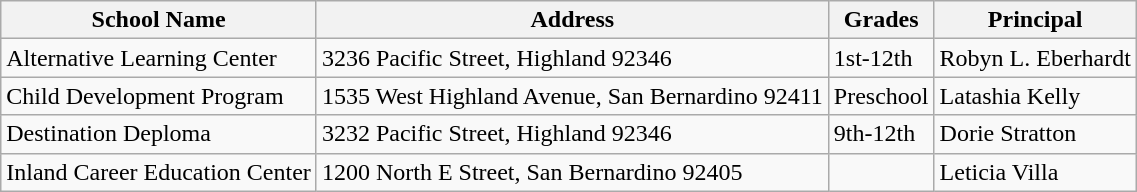<table class=wikitable>
<tr>
<th>School Name</th>
<th>Address</th>
<th>Grades</th>
<th>Principal</th>
</tr>
<tr>
<td>Alternative Learning Center</td>
<td>3236 Pacific Street, Highland 92346</td>
<td>1st-12th</td>
<td>Robyn L. Eberhardt</td>
</tr>
<tr>
<td>Child Development Program</td>
<td>1535 West Highland Avenue, San Bernardino 92411</td>
<td>Preschool</td>
<td>Latashia Kelly</td>
</tr>
<tr>
<td>Destination Deploma</td>
<td>3232 Pacific Street, Highland 92346</td>
<td>9th-12th</td>
<td>Dorie Stratton</td>
</tr>
<tr>
<td>Inland Career Education Center</td>
<td>1200 North E Street, San Bernardino 92405</td>
<td></td>
<td>Leticia Villa</td>
</tr>
</table>
